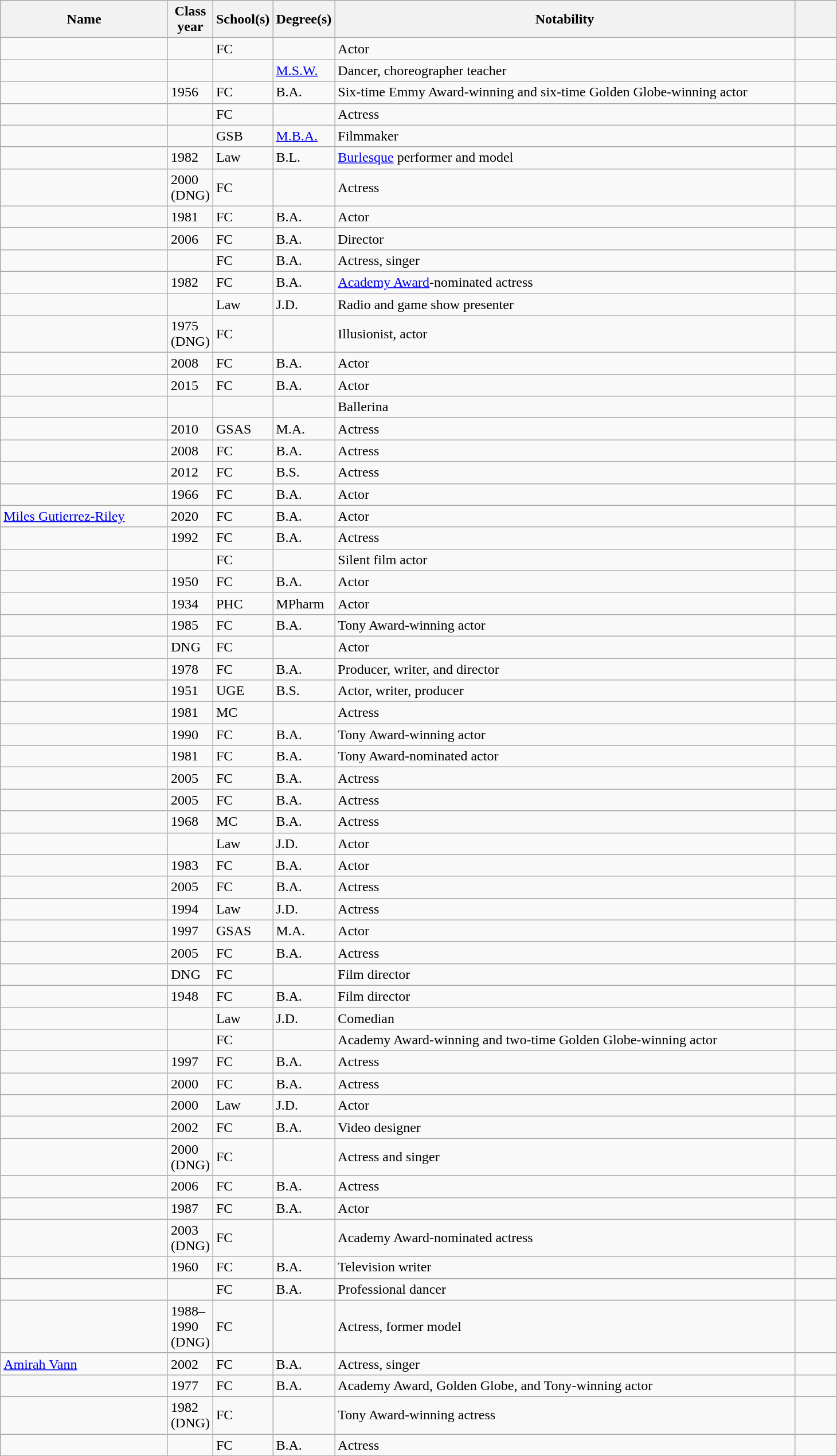<table class="wikitable sortable" style="width:77%">
<tr>
<th style="width:20%;">Name</th>
<th style="width:5%;">Class year</th>
<th style="width:5%;">School(s)</th>
<th style="width:5%;">Degree(s)</th>
<th style="width:*;" class="unsortable">Notability</th>
<th style="width:5%;" class="unsortable"></th>
</tr>
<tr>
<td></td>
<td></td>
<td>FC</td>
<td></td>
<td>Actor</td>
<td></td>
</tr>
<tr>
<td></td>
<td></td>
<td></td>
<td><a href='#'>M.S.W.</a></td>
<td>Dancer,  choreographer teacher</td>
<td></td>
</tr>
<tr>
<td></td>
<td>1956</td>
<td>FC</td>
<td>B.A.</td>
<td>Six-time Emmy Award-winning and six-time Golden Globe-winning actor</td>
<td></td>
</tr>
<tr>
<td></td>
<td></td>
<td>FC</td>
<td></td>
<td>Actress</td>
<td style=text-align:center></td>
</tr>
<tr>
<td></td>
<td></td>
<td>GSB</td>
<td><a href='#'>M.B.A.</a></td>
<td>Filmmaker</td>
<td style=text-align:center></td>
</tr>
<tr>
<td></td>
<td>1982</td>
<td>Law</td>
<td>B.L.</td>
<td><a href='#'>Burlesque</a> performer and model</td>
<td style=text-align:center></td>
</tr>
<tr>
<td></td>
<td>2000 (DNG)</td>
<td>FC</td>
<td></td>
<td>Actress</td>
<td></td>
</tr>
<tr>
<td></td>
<td>1981</td>
<td>FC</td>
<td>B.A.</td>
<td>Actor</td>
<td></td>
</tr>
<tr>
<td></td>
<td>2006</td>
<td>FC</td>
<td>B.A.</td>
<td>Director</td>
<td></td>
</tr>
<tr>
<td></td>
<td></td>
<td>FC</td>
<td>B.A.</td>
<td>Actress, singer</td>
<td></td>
</tr>
<tr>
<td></td>
<td>1982</td>
<td>FC</td>
<td>B.A.</td>
<td><a href='#'>Academy Award</a>-nominated actress</td>
<td></td>
</tr>
<tr>
<td></td>
<td></td>
<td>Law</td>
<td>J.D.</td>
<td>Radio and game show presenter</td>
<td align=center></td>
</tr>
<tr>
<td></td>
<td>1975 (DNG)</td>
<td>FC</td>
<td></td>
<td>Illusionist, actor</td>
<td></td>
</tr>
<tr>
<td></td>
<td>2008</td>
<td>FC</td>
<td>B.A.</td>
<td>Actor</td>
<td></td>
</tr>
<tr>
<td></td>
<td>2015</td>
<td>FC</td>
<td>B.A.</td>
<td>Actor</td>
<td align=center></td>
</tr>
<tr>
<td></td>
<td></td>
<td></td>
<td></td>
<td>Ballerina</td>
<td></td>
</tr>
<tr>
<td></td>
<td>2010</td>
<td>GSAS</td>
<td>M.A.</td>
<td>Actress</td>
<td></td>
</tr>
<tr>
<td></td>
<td>2008</td>
<td>FC</td>
<td>B.A.</td>
<td>Actress</td>
<td style=text-align:center;></td>
</tr>
<tr>
<td></td>
<td>2012</td>
<td>FC</td>
<td>B.S.</td>
<td>Actress</td>
<td style=text-align:center></td>
</tr>
<tr>
<td></td>
<td>1966</td>
<td>FC</td>
<td>B.A.</td>
<td>Actor</td>
<td></td>
</tr>
<tr>
<td><a href='#'>Miles Gutierrez-Riley</a></td>
<td>2020</td>
<td>FC</td>
<td>B.A.</td>
<td>Actor</td>
<td></td>
</tr>
<tr>
<td></td>
<td>1992</td>
<td>FC</td>
<td>B.A.</td>
<td>Actress</td>
<td align=center></td>
</tr>
<tr>
<td></td>
<td></td>
<td>FC</td>
<td></td>
<td>Silent film actor</td>
<td style=text-align:center></td>
</tr>
<tr>
<td></td>
<td>1950</td>
<td>FC</td>
<td>B.A.</td>
<td>Actor</td>
<td></td>
</tr>
<tr>
<td></td>
<td>1934</td>
<td>PHC</td>
<td>MPharm</td>
<td>Actor</td>
<td></td>
</tr>
<tr>
<td></td>
<td>1985</td>
<td>FC</td>
<td>B.A.</td>
<td>Tony Award-winning actor</td>
<td></td>
</tr>
<tr>
<td></td>
<td>DNG</td>
<td>FC</td>
<td></td>
<td>Actor</td>
<td></td>
</tr>
<tr>
<td></td>
<td>1978</td>
<td>FC</td>
<td>B.A.</td>
<td>Producer, writer, and director</td>
<td></td>
</tr>
<tr>
<td></td>
<td>1951</td>
<td>UGE</td>
<td>B.S.</td>
<td>Actor, writer, producer</td>
<td></td>
</tr>
<tr>
<td></td>
<td>1981</td>
<td>MC</td>
<td></td>
<td>Actress</td>
<td style=text-align:center></td>
</tr>
<tr>
<td></td>
<td>1990</td>
<td>FC</td>
<td>B.A.</td>
<td>Tony Award-winning actor</td>
<td align=center></td>
</tr>
<tr>
<td></td>
<td>1981</td>
<td>FC</td>
<td>B.A.</td>
<td>Tony Award-nominated actor</td>
<td></td>
</tr>
<tr>
<td></td>
<td>2005</td>
<td>FC</td>
<td>B.A.</td>
<td>Actress</td>
<td style=text-align:center></td>
</tr>
<tr>
<td></td>
<td>2005</td>
<td>FC</td>
<td>B.A.</td>
<td>Actress</td>
<td style=text-align:center></td>
</tr>
<tr>
<td></td>
<td>1968</td>
<td>MC</td>
<td>B.A.</td>
<td>Actress</td>
<td></td>
</tr>
<tr>
<td></td>
<td></td>
<td>Law</td>
<td>J.D.</td>
<td>Actor</td>
<td style="text-align:center;"></td>
</tr>
<tr>
<td></td>
<td>1983</td>
<td>FC</td>
<td>B.A.</td>
<td>Actor</td>
<td></td>
</tr>
<tr>
<td></td>
<td>2005</td>
<td>FC</td>
<td>B.A.</td>
<td>Actress</td>
<td></td>
</tr>
<tr>
<td></td>
<td>1994</td>
<td>Law</td>
<td>J.D.</td>
<td>Actress</td>
<td></td>
</tr>
<tr>
<td></td>
<td>1997</td>
<td>GSAS</td>
<td>M.A.</td>
<td>Actor</td>
<td></td>
</tr>
<tr>
<td></td>
<td>2005</td>
<td>FC</td>
<td>B.A.</td>
<td>Actress</td>
<td></td>
</tr>
<tr>
<td></td>
<td>DNG</td>
<td>FC</td>
<td></td>
<td>Film director</td>
<td style="text-align:center"></td>
</tr>
<tr>
<td></td>
<td>1948</td>
<td>FC</td>
<td>B.A.</td>
<td>Film director</td>
<td style=text-align:center></td>
</tr>
<tr>
<td></td>
<td></td>
<td>Law</td>
<td>J.D.</td>
<td>Comedian</td>
<td align=center></td>
</tr>
<tr>
<td></td>
<td></td>
<td>FC</td>
<td></td>
<td>Academy Award-winning and two-time Golden Globe-winning actor</td>
<td align=center></td>
</tr>
<tr>
<td></td>
<td>1997</td>
<td>FC</td>
<td>B.A.</td>
<td>Actress</td>
<td></td>
</tr>
<tr>
<td></td>
<td>2000</td>
<td>FC</td>
<td>B.A.</td>
<td>Actress</td>
<td style=text-align:center></td>
</tr>
<tr>
<td></td>
<td>2000</td>
<td>Law</td>
<td>J.D.</td>
<td>Actor</td>
<td style=text-align:Center></td>
</tr>
<tr>
<td></td>
<td>2002</td>
<td>FC</td>
<td>B.A.</td>
<td>Video designer</td>
<td align=center></td>
</tr>
<tr>
<td></td>
<td>2000 (DNG)</td>
<td>FC</td>
<td></td>
<td>Actress and singer</td>
<td style=text-align:center></td>
</tr>
<tr>
<td></td>
<td>2006</td>
<td>FC</td>
<td>B.A.</td>
<td>Actress</td>
<td></td>
</tr>
<tr>
<td></td>
<td>1987</td>
<td>FC</td>
<td>B.A.</td>
<td>Actor</td>
<td></td>
</tr>
<tr>
<td></td>
<td>2003 (DNG)</td>
<td>FC</td>
<td></td>
<td>Academy Award-nominated actress</td>
<td style=text-align:center></td>
</tr>
<tr>
<td></td>
<td>1960</td>
<td>FC</td>
<td>B.A.</td>
<td>Television writer</td>
<td></td>
</tr>
<tr>
<td></td>
<td></td>
<td>FC</td>
<td>B.A.</td>
<td>Professional dancer</td>
<td></td>
</tr>
<tr>
<td></td>
<td>1988–1990 (DNG)</td>
<td>FC</td>
<td></td>
<td>Actress, former model</td>
<td></td>
</tr>
<tr>
<td><a href='#'>Amirah Vann</a></td>
<td>2002</td>
<td>FC</td>
<td>B.A.</td>
<td>Actress, singer</td>
<td></td>
</tr>
<tr>
<td></td>
<td>1977</td>
<td>FC</td>
<td>B.A.</td>
<td>Academy Award, Golden Globe, and Tony-winning actor</td>
<td></td>
</tr>
<tr>
<td></td>
<td>1982 (DNG)</td>
<td>FC</td>
<td></td>
<td>Tony Award-winning actress</td>
<td></td>
</tr>
<tr>
<td></td>
<td></td>
<td>FC</td>
<td>B.A.</td>
<td>Actress</td>
<td></td>
</tr>
<tr>
</tr>
</table>
